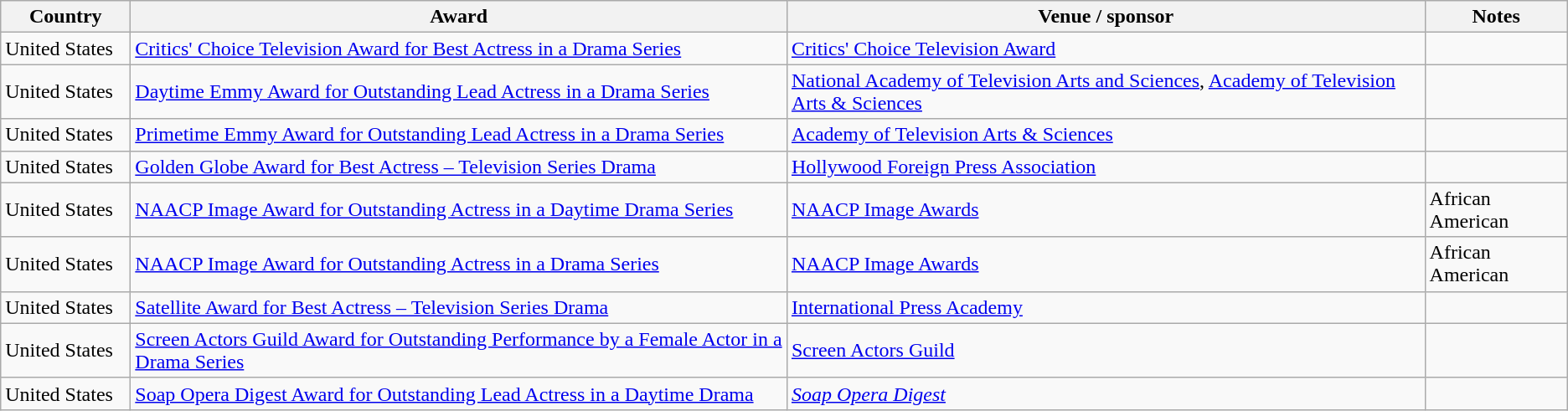<table class="wikitable sortable">
<tr>
<th style="width:6em;">Country</th>
<th>Award</th>
<th>Venue / sponsor</th>
<th>Notes</th>
</tr>
<tr>
<td>United States</td>
<td><a href='#'>Critics' Choice Television Award for Best Actress in a Drama Series</a></td>
<td><a href='#'>Critics' Choice Television Award</a></td>
<td></td>
</tr>
<tr>
<td>United States</td>
<td><a href='#'>Daytime Emmy Award for Outstanding Lead Actress in a Drama Series</a></td>
<td><a href='#'>National Academy of Television Arts and Sciences</a>, <a href='#'>Academy of Television Arts & Sciences</a></td>
<td></td>
</tr>
<tr>
<td>United States</td>
<td><a href='#'>Primetime Emmy Award for Outstanding Lead Actress in a Drama Series</a></td>
<td><a href='#'>Academy of Television Arts & Sciences</a></td>
<td></td>
</tr>
<tr>
<td>United States</td>
<td><a href='#'>Golden Globe Award for Best Actress – Television Series Drama</a></td>
<td><a href='#'>Hollywood Foreign Press Association</a></td>
<td></td>
</tr>
<tr>
<td>United States</td>
<td><a href='#'>NAACP Image Award for Outstanding Actress in a Daytime Drama Series</a></td>
<td><a href='#'>NAACP Image Awards</a></td>
<td>African American</td>
</tr>
<tr>
<td>United States</td>
<td><a href='#'>NAACP Image Award for Outstanding Actress in a Drama Series</a></td>
<td><a href='#'>NAACP Image Awards</a></td>
<td>African American</td>
</tr>
<tr>
<td>United States</td>
<td><a href='#'>Satellite Award for Best Actress – Television Series Drama</a></td>
<td><a href='#'>International Press Academy</a></td>
<td></td>
</tr>
<tr>
<td>United States</td>
<td><a href='#'>Screen Actors Guild Award for Outstanding Performance by a Female Actor in a Drama Series</a></td>
<td><a href='#'>Screen Actors Guild</a></td>
<td></td>
</tr>
<tr>
<td>United States</td>
<td><a href='#'>Soap Opera Digest Award for Outstanding Lead Actress in a Daytime Drama</a></td>
<td><em><a href='#'>Soap Opera Digest</a></em></td>
<td></td>
</tr>
</table>
